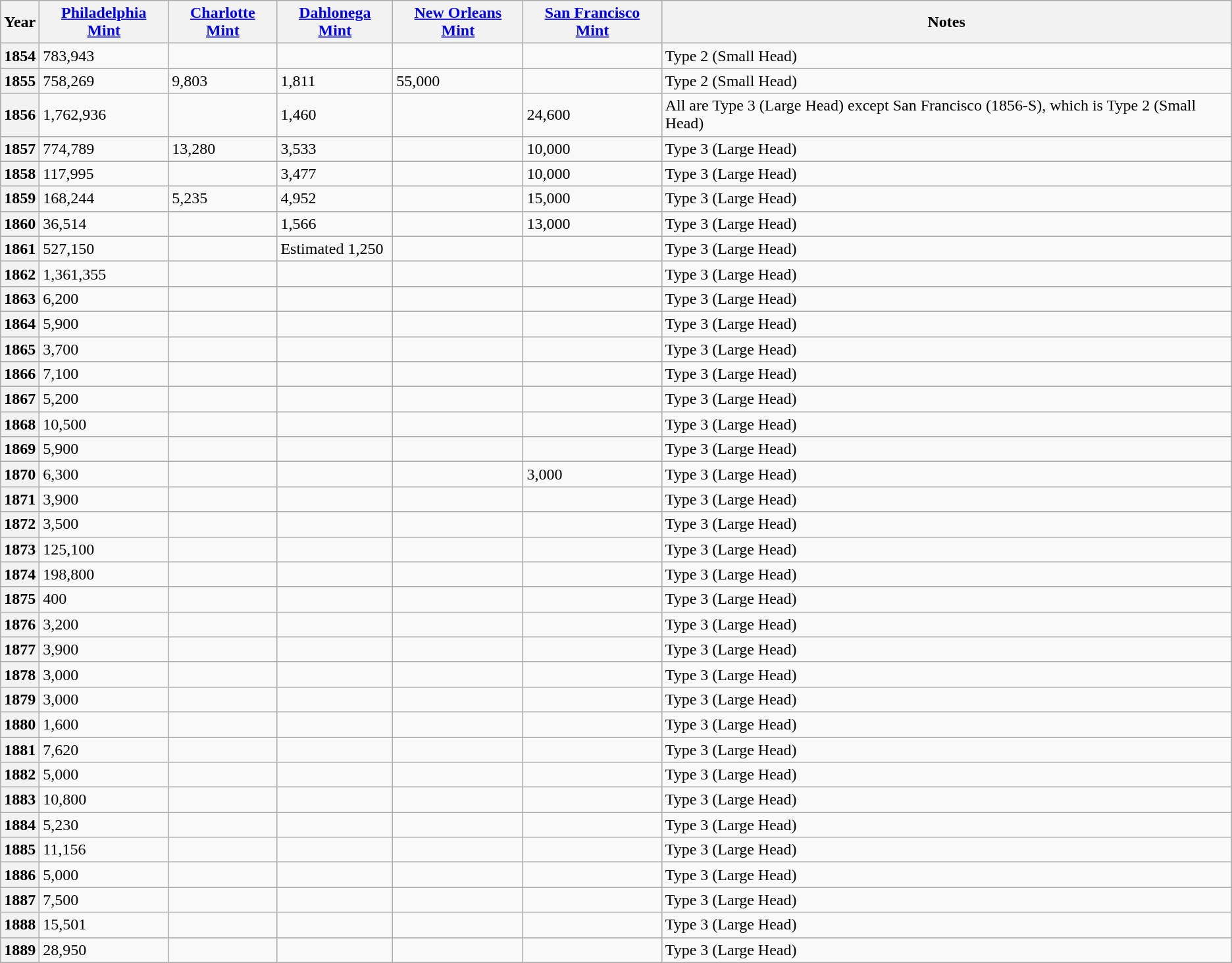<table class="wikitable plainrowheaders">
<tr>
<th scope="col">Year</th>
<th scope="col"><a href='#'>Philadelphia Mint</a></th>
<th scope="col"><a href='#'>Charlotte Mint</a></th>
<th scope="col"><a href='#'>Dahlonega Mint</a></th>
<th scope="col"><a href='#'>New Orleans Mint</a></th>
<th scope="col"><a href='#'>San Francisco Mint</a></th>
<th scope="col">Notes</th>
</tr>
<tr>
<th scope="row">1854</th>
<td>783,943</td>
<td></td>
<td></td>
<td></td>
<td></td>
<td>Type 2 (Small Head)</td>
</tr>
<tr>
<th scope="row">1855</th>
<td>758,269</td>
<td>9,803</td>
<td>1,811</td>
<td>55,000</td>
<td></td>
<td>Type 2 (Small Head)</td>
</tr>
<tr>
<th scope="row">1856</th>
<td>1,762,936</td>
<td></td>
<td>1,460</td>
<td></td>
<td>24,600</td>
<td>All are Type 3 (Large Head) except San Francisco (1856-S), which is Type 2 (Small Head)</td>
</tr>
<tr>
<th scope="row">1857</th>
<td>774,789</td>
<td>13,280</td>
<td>3,533</td>
<td></td>
<td>10,000</td>
<td>Type 3 (Large Head)</td>
</tr>
<tr>
<th scope="row">1858</th>
<td>117,995</td>
<td></td>
<td>3,477</td>
<td></td>
<td>10,000</td>
<td>Type 3 (Large Head)</td>
</tr>
<tr>
<th scope="row">1859</th>
<td>168,244</td>
<td>5,235</td>
<td>4,952</td>
<td></td>
<td>15,000</td>
<td>Type 3 (Large Head)</td>
</tr>
<tr>
<th scope="row">1860</th>
<td>36,514</td>
<td></td>
<td>1,566</td>
<td></td>
<td>13,000</td>
<td>Type 3 (Large Head)</td>
</tr>
<tr>
<th scope="row">1861</th>
<td>527,150</td>
<td></td>
<td>Estimated 1,250</td>
<td></td>
<td></td>
<td>Type 3 (Large Head)</td>
</tr>
<tr>
<th scope="row">1862</th>
<td>1,361,355</td>
<td></td>
<td></td>
<td></td>
<td></td>
<td>Type 3 (Large Head)</td>
</tr>
<tr>
<th scope="row">1863</th>
<td>6,200</td>
<td></td>
<td></td>
<td></td>
<td></td>
<td>Type 3 (Large Head)</td>
</tr>
<tr>
<th scope="row">1864</th>
<td>5,900</td>
<td></td>
<td></td>
<td></td>
<td></td>
<td>Type 3 (Large Head)</td>
</tr>
<tr>
<th scope="row">1865</th>
<td>3,700</td>
<td></td>
<td></td>
<td></td>
<td></td>
<td>Type 3 (Large Head)</td>
</tr>
<tr>
<th scope="row">1866</th>
<td>7,100</td>
<td></td>
<td></td>
<td></td>
<td></td>
<td>Type 3 (Large Head)</td>
</tr>
<tr>
<th scope="row">1867</th>
<td>5,200</td>
<td></td>
<td></td>
<td></td>
<td></td>
<td>Type 3 (Large Head)</td>
</tr>
<tr>
<th scope="row">1868</th>
<td>10,500</td>
<td></td>
<td></td>
<td></td>
<td></td>
<td>Type 3 (Large Head)</td>
</tr>
<tr>
<th scope="row">1869</th>
<td>5,900</td>
<td></td>
<td></td>
<td></td>
<td></td>
<td>Type 3 (Large Head)</td>
</tr>
<tr>
<th scope="row">1870</th>
<td>6,300</td>
<td></td>
<td></td>
<td></td>
<td>3,000</td>
<td>Type 3 (Large Head)</td>
</tr>
<tr>
<th scope="row">1871</th>
<td>3,900</td>
<td></td>
<td></td>
<td></td>
<td></td>
<td>Type 3 (Large Head)</td>
</tr>
<tr>
<th scope="row">1872</th>
<td>3,500</td>
<td></td>
<td></td>
<td></td>
<td></td>
<td>Type 3 (Large Head)</td>
</tr>
<tr>
<th scope="row">1873</th>
<td>125,100</td>
<td></td>
<td></td>
<td></td>
<td></td>
<td>Type 3 (Large Head)</td>
</tr>
<tr>
<th scope="row">1874</th>
<td>198,800</td>
<td></td>
<td></td>
<td></td>
<td></td>
<td>Type 3 (Large Head)</td>
</tr>
<tr>
<th scope="row">1875</th>
<td>400</td>
<td></td>
<td></td>
<td></td>
<td></td>
<td>Type 3 (Large Head)</td>
</tr>
<tr>
<th scope="row">1876</th>
<td>3,200</td>
<td></td>
<td></td>
<td></td>
<td></td>
<td>Type 3 (Large Head)</td>
</tr>
<tr>
<th scope="row">1877</th>
<td>3,900</td>
<td></td>
<td></td>
<td></td>
<td></td>
<td>Type 3 (Large Head)</td>
</tr>
<tr>
<th scope="row">1878</th>
<td>3,000</td>
<td></td>
<td></td>
<td></td>
<td></td>
<td>Type 3 (Large Head)</td>
</tr>
<tr>
<th scope="row">1879</th>
<td>3,000</td>
<td></td>
<td></td>
<td></td>
<td></td>
<td>Type 3 (Large Head)</td>
</tr>
<tr>
<th scope="row">1880</th>
<td>1,600</td>
<td></td>
<td></td>
<td></td>
<td></td>
<td>Type 3 (Large Head)</td>
</tr>
<tr>
<th scope="row">1881</th>
<td>7,620</td>
<td></td>
<td></td>
<td></td>
<td></td>
<td>Type 3 (Large Head)</td>
</tr>
<tr>
<th scope="row">1882</th>
<td>5,000</td>
<td></td>
<td></td>
<td></td>
<td></td>
<td>Type 3 (Large Head)</td>
</tr>
<tr>
<th scope="row">1883</th>
<td>10,800</td>
<td></td>
<td></td>
<td></td>
<td></td>
<td>Type 3 (Large Head)</td>
</tr>
<tr>
<th scope="row">1884</th>
<td>5,230</td>
<td></td>
<td></td>
<td></td>
<td></td>
<td>Type 3 (Large Head)</td>
</tr>
<tr>
<th scope="row">1885</th>
<td>11,156</td>
<td></td>
<td></td>
<td></td>
<td></td>
<td>Type 3 (Large Head)</td>
</tr>
<tr>
<th scope="row">1886</th>
<td>5,000</td>
<td></td>
<td></td>
<td></td>
<td></td>
<td>Type 3 (Large Head)</td>
</tr>
<tr>
<th scope="row">1887</th>
<td>7,500</td>
<td></td>
<td></td>
<td></td>
<td></td>
<td>Type 3 (Large Head)</td>
</tr>
<tr>
<th scope="row">1888</th>
<td>15,501</td>
<td></td>
<td></td>
<td></td>
<td></td>
<td>Type 3 (Large Head)</td>
</tr>
<tr>
<th scope="row">1889</th>
<td>28,950</td>
<td></td>
<td></td>
<td></td>
<td></td>
<td>Type 3 (Large Head)</td>
</tr>
</table>
